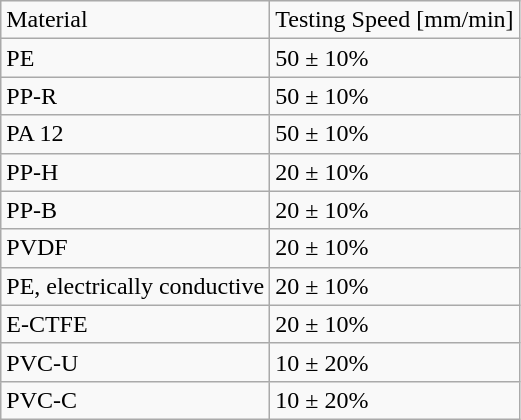<table class="wikitable">
<tr>
<td>Material</td>
<td>Testing Speed [mm/min]</td>
</tr>
<tr>
<td>PE</td>
<td>50 ± 10%</td>
</tr>
<tr>
<td>PP-R</td>
<td>50 ± 10%</td>
</tr>
<tr>
<td>PA 12</td>
<td>50 ± 10%</td>
</tr>
<tr>
<td>PP-H</td>
<td>20 ± 10%</td>
</tr>
<tr>
<td>PP-B</td>
<td>20 ± 10%</td>
</tr>
<tr>
<td>PVDF</td>
<td>20 ± 10%</td>
</tr>
<tr>
<td>PE, electrically conductive</td>
<td>20 ± 10%</td>
</tr>
<tr>
<td>E-CTFE</td>
<td>20 ± 10%</td>
</tr>
<tr>
<td>PVC-U</td>
<td>10 ± 20%</td>
</tr>
<tr>
<td>PVC-C</td>
<td>10 ± 20%</td>
</tr>
</table>
